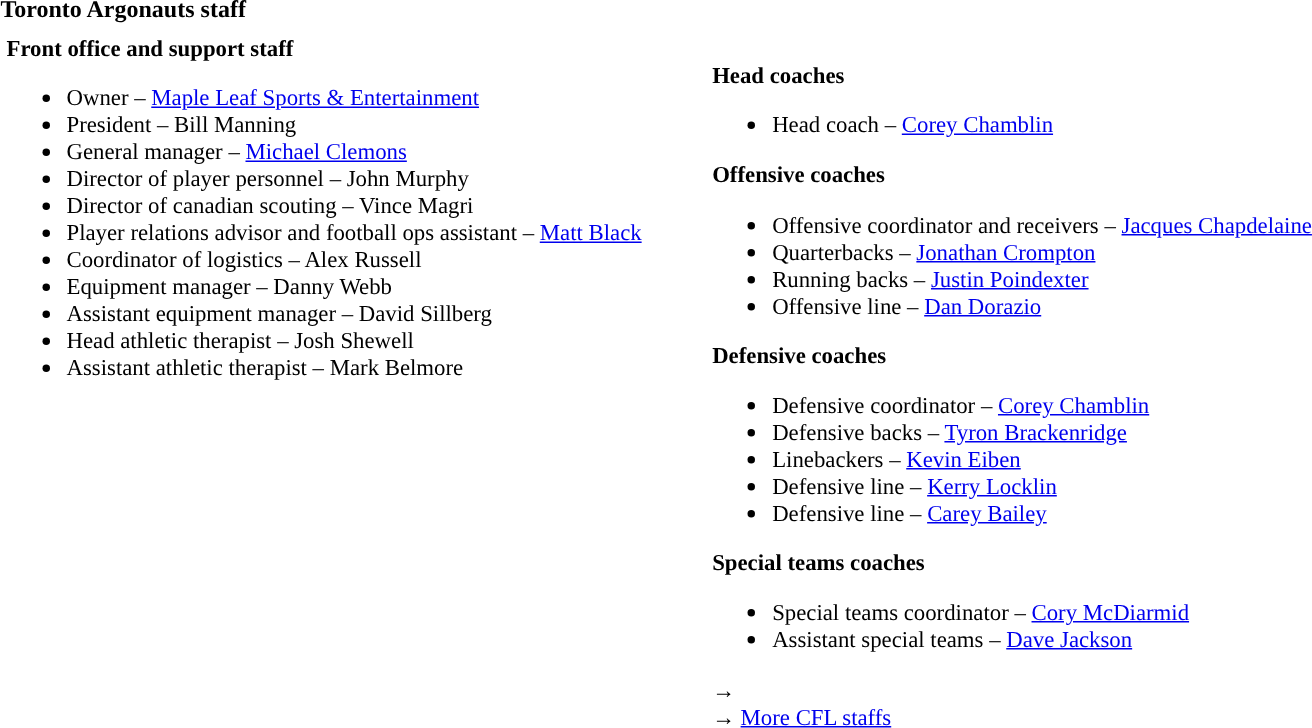<table class="toccolours" style="text-align: left;">
<tr>
<th colspan="7">Toronto Argonauts staff</th>
</tr>
<tr>
<td colspan=7 style="text-align:right;"></td>
</tr>
<tr>
<td style="vertical-align:top;"></td>
<td style="font-size: 95%;vertical-align:top;"><strong>Front office and support staff</strong><br><ul><li>Owner – <a href='#'>Maple Leaf Sports & Entertainment</a></li><li>President – Bill Manning</li><li>General manager – <a href='#'>Michael Clemons</a></li><li>Director of player personnel – John Murphy</li><li>Director of canadian scouting – Vince Magri</li><li>Player relations advisor and football ops assistant – <a href='#'>Matt Black</a></li><li>Coordinator of logistics – Alex Russell</li><li>Equipment manager – Danny Webb</li><li>Assistant equipment manager – David Sillberg</li><li>Head athletic therapist – Josh Shewell</li><li>Assistant athletic therapist – Mark Belmore</li></ul></td>
<td width="35"> </td>
<td style="vertical-align:top;"></td>
<td style="font-size: 95%;vertical-align:top;"><br><strong>Head coaches</strong><ul><li>Head coach – <a href='#'>Corey Chamblin</a></li></ul><strong>Offensive coaches</strong><ul><li>Offensive coordinator and receivers – <a href='#'>Jacques Chapdelaine</a></li><li>Quarterbacks – <a href='#'>Jonathan Crompton</a></li><li>Running backs – <a href='#'>Justin Poindexter</a></li><li>Offensive line – <a href='#'>Dan Dorazio</a></li></ul><strong>Defensive coaches</strong><ul><li>Defensive coordinator – <a href='#'>Corey Chamblin</a></li><li>Defensive backs – <a href='#'>Tyron Brackenridge</a></li><li>Linebackers – <a href='#'>Kevin Eiben</a></li><li>Defensive line – <a href='#'>Kerry Locklin</a></li><li>Defensive line – <a href='#'>Carey Bailey</a></li></ul><strong>Special teams coaches</strong><ul><li>Special teams coordinator – <a href='#'>Cory McDiarmid</a></li><li>Assistant special teams – <a href='#'>Dave Jackson</a></li></ul>→ <span></span><br>
→ <a href='#'>More CFL staffs</a></td>
</tr>
</table>
